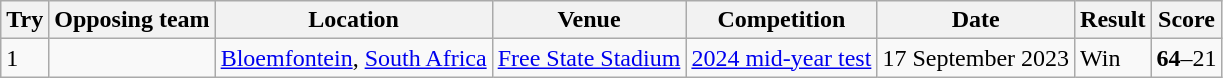<table class="wikitable" style="font-size:100%">
<tr>
<th>Try</th>
<th>Opposing team</th>
<th>Location</th>
<th>Venue</th>
<th>Competition</th>
<th>Date</th>
<th>Result</th>
<th>Score</th>
</tr>
<tr>
<td>1</td>
<td></td>
<td><a href='#'>Bloemfontein</a>, <a href='#'>South Africa</a></td>
<td><a href='#'>Free State Stadium</a></td>
<td><a href='#'>2024 mid-year test</a></td>
<td>17 September 2023</td>
<td>Win</td>
<td><strong>64</strong>–21</td>
</tr>
</table>
